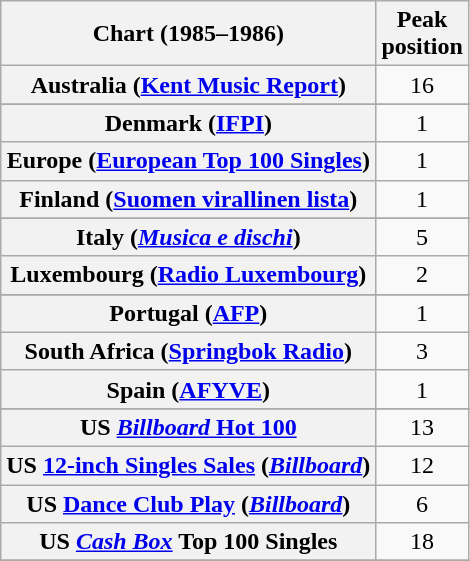<table class="wikitable sortable plainrowheaders" style="text-align:center">
<tr>
<th scope="col">Chart (1985–1986)</th>
<th scope="col">Peak<br>position</th>
</tr>
<tr>
<th scope="row">Australia (<a href='#'>Kent Music Report</a>)</th>
<td>16</td>
</tr>
<tr>
</tr>
<tr>
</tr>
<tr>
</tr>
<tr>
<th scope="row">Denmark (<a href='#'>IFPI</a>)</th>
<td>1</td>
</tr>
<tr>
<th scope="row">Europe (<a href='#'>European Top 100 Singles</a>)</th>
<td>1</td>
</tr>
<tr>
<th scope="row">Finland (<a href='#'>Suomen virallinen lista</a>)</th>
<td>1</td>
</tr>
<tr>
</tr>
<tr>
</tr>
<tr>
<th scope="row">Italy (<em><a href='#'>Musica e dischi</a></em>)</th>
<td>5</td>
</tr>
<tr>
<th scope="row">Luxembourg (<a href='#'>Radio Luxembourg</a>)</th>
<td align="center">2</td>
</tr>
<tr>
</tr>
<tr>
</tr>
<tr>
</tr>
<tr>
</tr>
<tr>
<th scope="row">Portugal (<a href='#'>AFP</a>)</th>
<td>1</td>
</tr>
<tr>
<th scope="row">South Africa (<a href='#'>Springbok Radio</a>)</th>
<td>3</td>
</tr>
<tr>
<th scope="row">Spain (<a href='#'>AFYVE</a>)</th>
<td>1</td>
</tr>
<tr>
</tr>
<tr>
</tr>
<tr>
</tr>
<tr>
<th scope="row">US <a href='#'><em>Billboard</em> Hot 100</a></th>
<td>13</td>
</tr>
<tr>
<th scope="row">US <a href='#'>12-inch Singles Sales</a> (<em><a href='#'>Billboard</a></em>)</th>
<td>12</td>
</tr>
<tr>
<th scope="row">US <a href='#'>Dance Club Play</a> (<em><a href='#'>Billboard</a></em>)</th>
<td>6</td>
</tr>
<tr>
<th scope="row">US <em><a href='#'>Cash Box</a></em> Top 100 Singles</th>
<td>18</td>
</tr>
<tr>
</tr>
</table>
